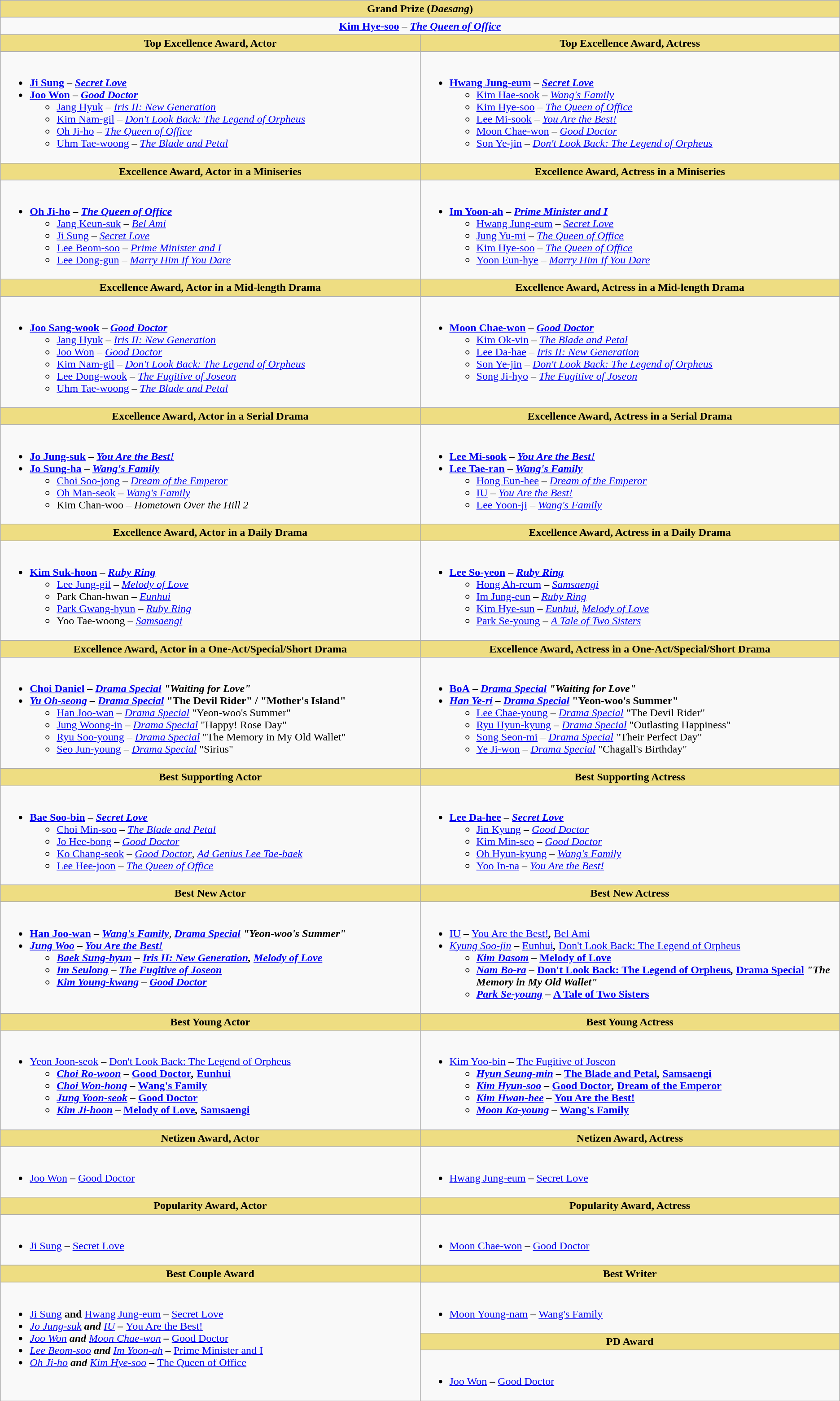<table class="wikitable">
<tr>
<th scope="col" colspan="2" style="background:#eedd82">Grand Prize (<em>Daesang</em>)</th>
</tr>
<tr>
<td colspan=2 align="center"><strong><a href='#'>Kim Hye-soo</a></strong> – <strong><em><a href='#'>The Queen of Office</a></em></strong></td>
</tr>
<tr>
<th scope="col" style="background:#eedd82; width:45%">Top Excellence Award, Actor</th>
<th scope="col" style="background:#eedd82; width:45%">Top Excellence Award, Actress</th>
</tr>
<tr>
<td valign="top"><br><ul><li><strong><a href='#'>Ji Sung</a></strong> – <strong><em><a href='#'>Secret Love</a></em></strong></li><li><strong><a href='#'>Joo Won</a></strong> – <strong><em><a href='#'>Good Doctor</a></em></strong><ul><li><a href='#'>Jang Hyuk</a> – <em><a href='#'>Iris II: New Generation</a></em></li><li><a href='#'>Kim Nam-gil</a> – <em><a href='#'>Don't Look Back: The Legend of Orpheus</a></em></li><li><a href='#'>Oh Ji-ho</a> – <em><a href='#'>The Queen of Office</a></em></li><li><a href='#'>Uhm Tae-woong</a> – <em><a href='#'>The Blade and Petal</a></em></li></ul></li></ul></td>
<td valign="top"><br><ul><li><strong><a href='#'>Hwang Jung-eum</a></strong> – <strong><em><a href='#'>Secret Love</a></em></strong><ul><li><a href='#'>Kim Hae-sook</a> – <em><a href='#'>Wang's Family</a></em></li><li><a href='#'>Kim Hye-soo</a> – <em><a href='#'>The Queen of Office</a></em></li><li><a href='#'>Lee Mi-sook</a> – <em><a href='#'>You Are the Best!</a></em></li><li><a href='#'>Moon Chae-won</a> – <em><a href='#'>Good Doctor</a></em></li><li><a href='#'>Son Ye-jin</a> – <em><a href='#'>Don't Look Back: The Legend of Orpheus</a></em></li></ul></li></ul></td>
</tr>
<tr>
<th scope="col" style="background:#eedd82">Excellence Award, Actor in a Miniseries</th>
<th scope="col" style="background:#eedd82">Excellence Award, Actress in a Miniseries</th>
</tr>
<tr>
<td valign="top"><br><ul><li><strong><a href='#'>Oh Ji-ho</a></strong> – <strong><em><a href='#'>The Queen of Office</a></em></strong><ul><li><a href='#'>Jang Keun-suk</a> – <em><a href='#'>Bel Ami</a></em></li><li><a href='#'>Ji Sung</a> – <em><a href='#'>Secret Love</a></em></li><li><a href='#'>Lee Beom-soo</a> – <em><a href='#'>Prime Minister and I</a></em></li><li><a href='#'>Lee Dong-gun</a> – <em><a href='#'>Marry Him If You Dare</a></em></li></ul></li></ul></td>
<td valign="top"><br><ul><li><strong><a href='#'>Im Yoon-ah</a></strong> – <strong><em><a href='#'>Prime Minister and I</a></em></strong><ul><li><a href='#'>Hwang Jung-eum</a> – <em><a href='#'>Secret Love</a></em></li><li><a href='#'>Jung Yu-mi</a> – <em><a href='#'>The Queen of Office</a></em></li><li><a href='#'>Kim Hye-soo</a> – <em><a href='#'>The Queen of Office</a></em></li><li><a href='#'>Yoon Eun-hye</a> – <em><a href='#'>Marry Him If You Dare</a></em></li></ul></li></ul></td>
</tr>
<tr>
<th scope="col" style="background:#eedd82">Excellence Award, Actor in a Mid-length Drama</th>
<th scope="col" style="background:#eedd82">Excellence Award, Actress in a Mid-length Drama</th>
</tr>
<tr>
<td valign="top"><br><ul><li><strong><a href='#'>Joo Sang-wook</a></strong> – <strong><em><a href='#'>Good Doctor</a></em></strong><ul><li><a href='#'>Jang Hyuk</a> – <em><a href='#'>Iris II: New Generation</a></em></li><li><a href='#'>Joo Won</a> – <em><a href='#'>Good Doctor</a></em></li><li><a href='#'>Kim Nam-gil</a> – <em><a href='#'>Don't Look Back: The Legend of Orpheus</a></em></li><li><a href='#'>Lee Dong-wook</a> – <em><a href='#'>The Fugitive of Joseon</a></em></li><li><a href='#'>Uhm Tae-woong</a> – <em><a href='#'>The Blade and Petal</a></em></li></ul></li></ul></td>
<td valign="top"><br><ul><li><strong><a href='#'>Moon Chae-won</a></strong> – <strong><em><a href='#'>Good Doctor</a></em></strong><ul><li><a href='#'>Kim Ok-vin</a> – <em><a href='#'>The Blade and Petal</a></em></li><li><a href='#'>Lee Da-hae</a> – <em><a href='#'>Iris II: New Generation</a></em></li><li><a href='#'>Son Ye-jin</a> – <em><a href='#'>Don't Look Back: The Legend of Orpheus</a></em></li><li><a href='#'>Song Ji-hyo</a> – <em><a href='#'>The Fugitive of Joseon</a></em></li></ul></li></ul></td>
</tr>
<tr>
<th scope="col" style="background:#eedd82">Excellence Award, Actor in a Serial Drama</th>
<th scope="col" style="background:#eedd82">Excellence Award, Actress in a Serial Drama</th>
</tr>
<tr>
<td valign="top"><br><ul><li><strong><a href='#'>Jo Jung-suk</a></strong> – <strong><em><a href='#'>You Are the Best!</a></em></strong></li><li><strong><a href='#'>Jo Sung-ha</a></strong> – <strong><em><a href='#'>Wang's Family</a></em></strong><ul><li><a href='#'>Choi Soo-jong</a> – <em><a href='#'>Dream of the Emperor</a></em></li><li><a href='#'>Oh Man-seok</a> – <em><a href='#'>Wang's Family</a></em></li><li>Kim Chan-woo – <em>Hometown Over the Hill 2</em></li></ul></li></ul></td>
<td valign="top"><br><ul><li><strong><a href='#'>Lee Mi-sook</a></strong> – <strong><em><a href='#'>You Are the Best!</a></em></strong></li><li><strong><a href='#'>Lee Tae-ran</a></strong> – <strong><em><a href='#'>Wang's Family</a></em></strong><ul><li><a href='#'>Hong Eun-hee</a> – <em><a href='#'>Dream of the Emperor</a></em></li><li><a href='#'>IU</a> – <em><a href='#'>You Are the Best!</a></em></li><li><a href='#'>Lee Yoon-ji</a> – <em><a href='#'>Wang's Family</a></em></li></ul></li></ul></td>
</tr>
<tr>
<th scope="col" style="background:#eedd82">Excellence Award, Actor in a Daily Drama</th>
<th scope="col" style="background:#eedd82">Excellence Award, Actress in a Daily Drama</th>
</tr>
<tr>
<td valign="top"><br><ul><li><strong><a href='#'>Kim Suk-hoon</a></strong> – <strong><em><a href='#'>Ruby Ring</a></em></strong><ul><li><a href='#'>Lee Jung-gil</a> – <em><a href='#'>Melody of Love</a></em></li><li>Park Chan-hwan – <em><a href='#'>Eunhui</a></em></li><li><a href='#'>Park Gwang-hyun</a> – <em><a href='#'>Ruby Ring</a></em></li><li>Yoo Tae-woong – <em><a href='#'>Samsaengi</a></em></li></ul></li></ul></td>
<td valign="top"><br><ul><li><strong><a href='#'>Lee So-yeon</a></strong> – <strong><em><a href='#'>Ruby Ring</a></em></strong><ul><li><a href='#'>Hong Ah-reum</a> – <em><a href='#'>Samsaengi</a></em></li><li><a href='#'>Im Jung-eun</a> – <em><a href='#'>Ruby Ring</a></em></li><li><a href='#'>Kim Hye-sun</a> – <em><a href='#'>Eunhui</a></em>, <em><a href='#'>Melody of Love</a></em></li><li><a href='#'>Park Se-young</a> – <em><a href='#'>A Tale of Two Sisters</a></em></li></ul></li></ul></td>
</tr>
<tr>
<th scope="col" style="background:#eedd82">Excellence Award, Actor in a One-Act/Special/Short Drama</th>
<th scope="col" style="background:#eedd82">Excellence Award, Actress in a One-Act/Special/Short Drama</th>
</tr>
<tr>
<td valign="top"><br><ul><li><strong><a href='#'>Choi Daniel</a></strong> – <strong><em><a href='#'>Drama Special</a><em> "Waiting for Love"<strong></li><li></strong><a href='#'>Yu Oh-seong</a><strong> – </em></strong><a href='#'>Drama Special</a></em> "The Devil Rider" / "Mother's Island"</strong><ul><li><a href='#'>Han Joo-wan</a> – <em><a href='#'>Drama Special</a></em> "Yeon-woo's Summer"</li><li><a href='#'>Jung Woong-in</a> – <em><a href='#'>Drama Special</a></em> "Happy! Rose Day"</li><li><a href='#'>Ryu Soo-young</a> – <em><a href='#'>Drama Special</a></em> "The Memory in My Old Wallet"</li><li><a href='#'>Seo Jun-young</a> – <em><a href='#'>Drama Special</a></em> "Sirius"</li></ul></li></ul></td>
<td valign="top"><br><ul><li><strong><a href='#'>BoA</a></strong> – <strong><em><a href='#'>Drama Special</a><em> "Waiting for Love"<strong></li><li></strong><a href='#'>Han Ye-ri</a><strong> – </em></strong><a href='#'>Drama Special</a></em> "Yeon-woo's Summer"</strong><ul><li><a href='#'>Lee Chae-young</a> – <em><a href='#'>Drama Special</a></em> "The Devil Rider"</li><li><a href='#'>Ryu Hyun-kyung</a> – <em><a href='#'>Drama Special</a></em> "Outlasting Happiness"</li><li><a href='#'>Song Seon-mi</a> – <em><a href='#'>Drama Special</a></em> "Their Perfect Day"</li><li><a href='#'>Ye Ji-won</a> – <em><a href='#'>Drama Special</a></em> "Chagall's Birthday"</li></ul></li></ul></td>
</tr>
<tr>
<th scope="col" style="background:#eedd82">Best Supporting Actor</th>
<th scope="col" style="background:#eedd82">Best Supporting Actress</th>
</tr>
<tr>
<td valign="top"><br><ul><li><strong><a href='#'>Bae Soo-bin</a></strong> – <strong><em><a href='#'>Secret Love</a></em></strong><ul><li><a href='#'>Choi Min-soo</a> – <em><a href='#'>The Blade and Petal</a></em></li><li><a href='#'>Jo Hee-bong</a> – <em><a href='#'>Good Doctor</a></em></li><li><a href='#'>Ko Chang-seok</a> – <em><a href='#'>Good Doctor</a></em>, <em><a href='#'>Ad Genius Lee Tae-baek</a></em></li><li><a href='#'>Lee Hee-joon</a> – <em><a href='#'>The Queen of Office</a></em></li></ul></li></ul></td>
<td valign="top"><br><ul><li><strong><a href='#'>Lee Da-hee</a></strong> – <strong><em><a href='#'>Secret Love</a></em></strong><ul><li><a href='#'>Jin Kyung</a> – <em><a href='#'>Good Doctor</a></em></li><li><a href='#'>Kim Min-seo</a> – <em><a href='#'>Good Doctor</a></em></li><li><a href='#'>Oh Hyun-kyung</a> – <em><a href='#'>Wang's Family</a></em></li><li><a href='#'>Yoo In-na</a> – <em><a href='#'>You Are the Best!</a></em></li></ul></li></ul></td>
</tr>
<tr>
<th scope="col" style="background:#eedd82">Best New Actor</th>
<th scope="col" style="background:#eedd82">Best New Actress</th>
</tr>
<tr>
<td valign="top"><br><ul><li><strong><a href='#'>Han Joo-wan</a></strong> – <strong><em><a href='#'>Wang's Family</a></em></strong>, <strong><em><a href='#'>Drama Special</a><em> "Yeon-woo's Summer"<strong></li><li></strong><a href='#'>Jung Woo</a><strong> – </em></strong><a href='#'>You Are the Best!</a><strong><em><ul><li><a href='#'>Baek Sung-hyun</a> – </em><a href='#'>Iris II: New Generation</a><em>, </em><a href='#'>Melody of Love</a><em></li><li><a href='#'>Im Seulong</a> – </em><a href='#'>The Fugitive of Joseon</a><em></li><li><a href='#'>Kim Young-kwang</a> – </em><a href='#'>Good Doctor</a><em></li></ul></li></ul></td>
<td valign="top"><br><ul><li></strong><a href='#'>IU</a><strong> – </em></strong><a href='#'>You Are the Best!</a><strong><em>, </em></strong><a href='#'>Bel Ami</a><strong><em></li><li></strong><a href='#'>Kyung Soo-jin</a><strong> – </em></strong><a href='#'>Eunhui</a><strong><em>, </em></strong><a href='#'>Don't Look Back: The Legend of Orpheus</a><strong><em><ul><li><a href='#'>Kim Dasom</a> – </em><a href='#'>Melody of Love</a><em></li><li><a href='#'>Nam Bo-ra</a> – </em><a href='#'>Don't Look Back: The Legend of Orpheus</a><em>, </em><a href='#'>Drama Special</a><em> "The Memory in My Old Wallet"</li><li><a href='#'>Park Se-young</a> – </em><a href='#'>A Tale of Two Sisters</a><em></li></ul></li></ul></td>
</tr>
<tr>
<th scope="col" style="background:#eedd82">Best Young Actor</th>
<th scope="col" style="background:#eedd82">Best Young Actress</th>
</tr>
<tr>
<td valign="top"><br><ul><li></strong><a href='#'>Yeon Joon-seok</a><strong> – </em></strong><a href='#'>Don't Look Back: The Legend of Orpheus</a><strong><em><ul><li><a href='#'>Choi Ro-woon</a> – </em><a href='#'>Good Doctor</a><em>, </em><a href='#'>Eunhui</a><em></li><li><a href='#'>Choi Won-hong</a> – </em><a href='#'>Wang's Family</a><em></li><li><a href='#'>Jung Yoon-seok</a> – </em><a href='#'>Good Doctor</a><em></li><li><a href='#'>Kim Ji-hoon</a> – </em><a href='#'>Melody of Love</a><em>, </em><a href='#'>Samsaengi</a><em></li></ul></li></ul></td>
<td valign="top"><br><ul><li></strong><a href='#'>Kim Yoo-bin</a><strong> – </em></strong><a href='#'>The Fugitive of Joseon</a><strong><em><ul><li><a href='#'>Hyun Seung-min</a> – </em><a href='#'>The Blade and Petal</a><em>, </em><a href='#'>Samsaengi</a><em></li><li><a href='#'>Kim Hyun-soo</a> – </em><a href='#'>Good Doctor</a><em>, </em><a href='#'>Dream of the Emperor</a><em></li><li><a href='#'>Kim Hwan-hee</a> – </em><a href='#'>You Are the Best!</a><em></li><li><a href='#'>Moon Ka-young</a> – </em><a href='#'>Wang's Family</a><em></li></ul></li></ul></td>
</tr>
<tr>
<th scope="col" style="background:#eedd82">Netizen Award, Actor</th>
<th scope="col" style="background:#eedd82">Netizen Award, Actress</th>
</tr>
<tr>
<td valign="top"><br><ul><li></strong><a href='#'>Joo Won</a><strong> – </em></strong><a href='#'>Good Doctor</a><strong><em></li></ul></td>
<td valign="top"><br><ul><li></strong><a href='#'>Hwang Jung-eum</a><strong> – </em></strong><a href='#'>Secret Love</a><strong><em></li></ul></td>
</tr>
<tr>
<th scope="col" style="background:#eedd82">Popularity Award, Actor</th>
<th scope="col" style="background:#eedd82">Popularity Award, Actress</th>
</tr>
<tr>
<td valign="top"><br><ul><li></strong><a href='#'>Ji Sung</a><strong> – </em></strong><a href='#'>Secret Love</a><strong><em></li></ul></td>
<td valign="top"><br><ul><li></strong><a href='#'>Moon Chae-won</a><strong> – </em></strong><a href='#'>Good Doctor</a><strong><em></li></ul></td>
</tr>
<tr>
<th scope="col" style="background:#eedd82">Best Couple Award</th>
<th scope="col" style="background:#eedd82">Best Writer</th>
</tr>
<tr>
<td rowspan=5 valign="top"><br><ul><li></strong><a href='#'>Ji Sung</a><strong> and </strong><a href='#'>Hwang Jung-eum</a><strong> – </em></strong><a href='#'>Secret Love</a><strong><em></li><li></strong><a href='#'>Jo Jung-suk</a><strong> and </strong><a href='#'>IU</a><strong> – </em></strong><a href='#'>You Are the Best!</a><strong><em></li><li></strong><a href='#'>Joo Won</a><strong> and </strong><a href='#'>Moon Chae-won</a><strong> – </em></strong><a href='#'>Good Doctor</a><strong><em></li><li></strong><a href='#'>Lee Beom-soo</a><strong> and </strong><a href='#'>Im Yoon-ah</a><strong> – </em></strong><a href='#'>Prime Minister and I</a><strong><em></li><li></strong><a href='#'>Oh Ji-ho</a><strong> and </strong><a href='#'>Kim Hye-soo</a><strong> – </em></strong><a href='#'>The Queen of Office</a><strong><em></li></ul></td>
</tr>
<tr>
<td valign="top"><br><ul><li></strong><a href='#'>Moon Young-nam</a><strong> – </em></strong><a href='#'>Wang's Family</a><strong><em></li></ul></td>
</tr>
<tr>
<th scope="col" style="background:#eedd82">PD Award</th>
</tr>
<tr>
<td valign="top"><br><ul><li></strong><a href='#'>Joo Won</a><strong> – </em></strong><a href='#'>Good Doctor</a><strong><em></li></ul></td>
</tr>
</table>
